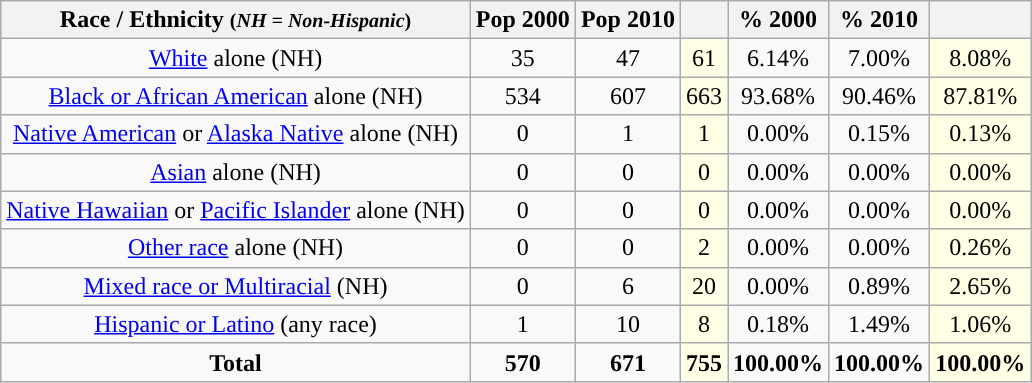<table class="wikitable" style="text-align:center;">
<tr>
<th>Race / Ethnicity <small>(<em>NH = Non-Hispanic</em>)</small></th>
<th>Pop 2000</th>
<th>Pop 2010</th>
<th></th>
<th>% 2000</th>
<th>% 2010</th>
<th></th>
</tr>
<tr>
<td><a href='#'>White</a> alone (NH)</td>
<td>35</td>
<td>47</td>
<td style='background: #ffffe6;'>61</td>
<td>6.14%</td>
<td>7.00%</td>
<td style='background: #ffffe6;'>8.08%</td>
</tr>
<tr>
<td><a href='#'>Black or African American</a> alone (NH)</td>
<td>534</td>
<td>607</td>
<td style='background: #ffffe6;'>663</td>
<td>93.68%</td>
<td>90.46%</td>
<td style='background: #ffffe6;'>87.81%</td>
</tr>
<tr>
<td><a href='#'>Native American</a> or <a href='#'>Alaska Native</a> alone (NH)</td>
<td>0</td>
<td>1</td>
<td style='background: #ffffe6;'>1</td>
<td>0.00%</td>
<td>0.15%</td>
<td style='background: #ffffe6;'>0.13%</td>
</tr>
<tr>
<td><a href='#'>Asian</a> alone (NH)</td>
<td>0</td>
<td>0</td>
<td style='background: #ffffe6;'>0</td>
<td>0.00%</td>
<td>0.00%</td>
<td style='background: #ffffe6;'>0.00%</td>
</tr>
<tr>
<td><a href='#'>Native Hawaiian</a> or <a href='#'>Pacific Islander</a> alone (NH)</td>
<td>0</td>
<td>0</td>
<td style='background: #ffffe6;'>0</td>
<td>0.00%</td>
<td>0.00%</td>
<td style='background: #ffffe6;'>0.00%</td>
</tr>
<tr>
<td><a href='#'>Other race</a> alone (NH)</td>
<td>0</td>
<td>0</td>
<td style='background: #ffffe6;'>2</td>
<td>0.00%</td>
<td>0.00%</td>
<td style='background: #ffffe6;'>0.26%</td>
</tr>
<tr>
<td><a href='#'>Mixed race or Multiracial</a> (NH)</td>
<td>0</td>
<td>6</td>
<td style='background: #ffffe6;'>20</td>
<td>0.00%</td>
<td>0.89%</td>
<td style='background: #ffffe6;'>2.65%</td>
</tr>
<tr>
<td><a href='#'>Hispanic or Latino</a> (any race)</td>
<td>1</td>
<td>10</td>
<td style='background: #ffffe6;'>8</td>
<td>0.18%</td>
<td>1.49%</td>
<td style='background: #ffffe6;'>1.06%</td>
</tr>
<tr>
<td><strong>Total</strong></td>
<td><strong>570</strong></td>
<td><strong>671</strong></td>
<td style='background: #ffffe6;'><strong>755</strong></td>
<td><strong>100.00%</strong></td>
<td><strong>100.00%</strong></td>
<td style='background: #ffffe6;'><strong>100.00%</strong></td>
</tr>
</table>
